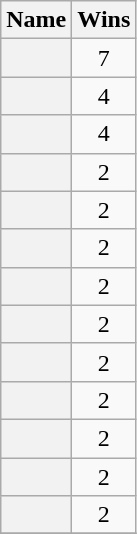<table class="sortable wikitable plainrowheaders" style="text-align:center">
<tr>
<th scope=col>Name</th>
<th scope=col data-sort-type=number>Wins</th>
</tr>
<tr>
<th scope="row"></th>
<td>7</td>
</tr>
<tr>
<th scope="row"></th>
<td>4</td>
</tr>
<tr>
<th scope="row"></th>
<td>4</td>
</tr>
<tr>
<th scope="row"></th>
<td>2</td>
</tr>
<tr>
<th scope="row"></th>
<td>2</td>
</tr>
<tr>
<th scope="row"></th>
<td>2</td>
</tr>
<tr>
<th scope="row"></th>
<td>2</td>
</tr>
<tr>
<th scope="row"></th>
<td>2</td>
</tr>
<tr>
<th scope="row"></th>
<td>2</td>
</tr>
<tr>
<th scope="row"></th>
<td>2</td>
</tr>
<tr>
<th scope="row"></th>
<td>2</td>
</tr>
<tr>
<th scope="row"></th>
<td>2</td>
</tr>
<tr>
<th scope="row"></th>
<td>2</td>
</tr>
<tr>
</tr>
</table>
